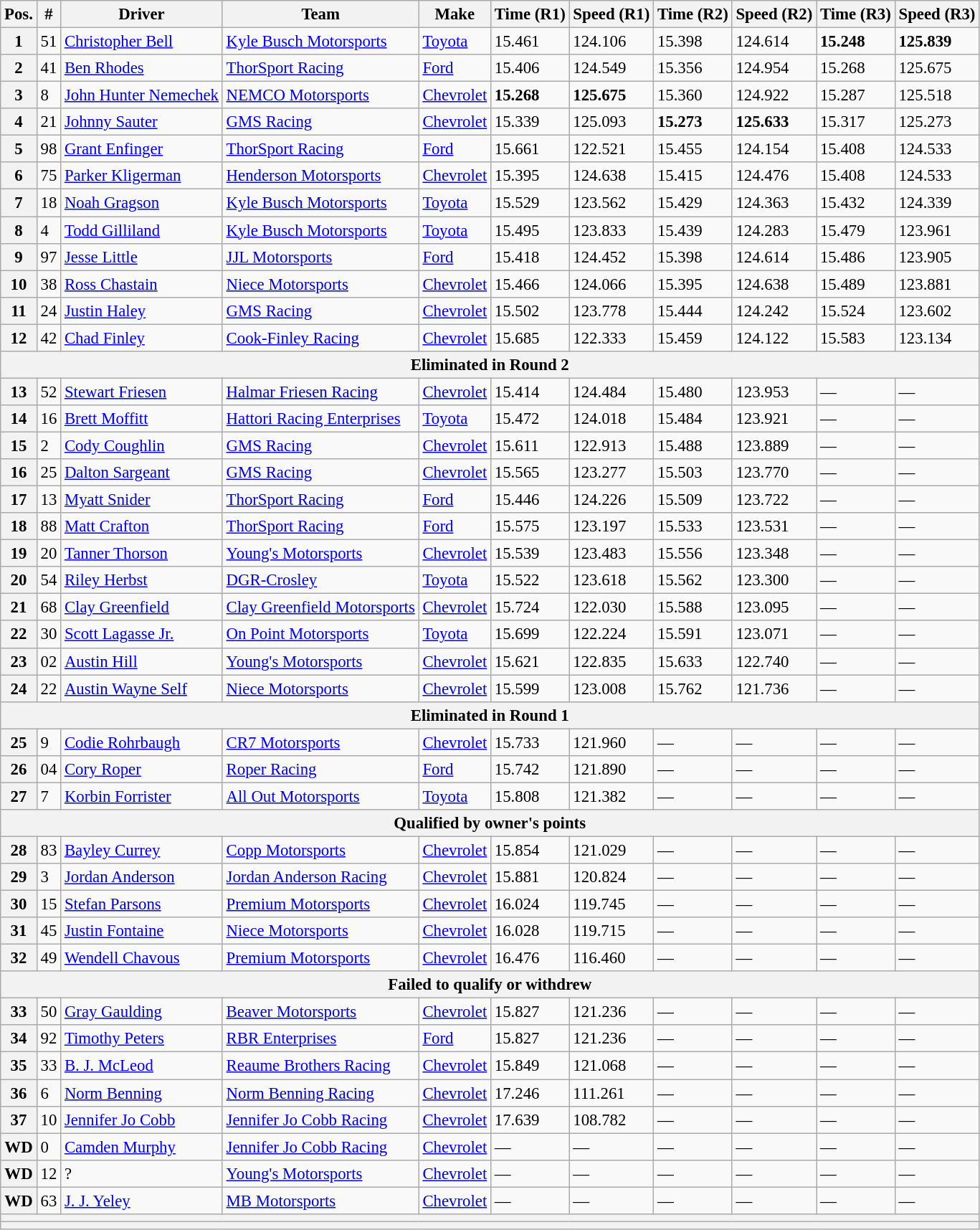<table class="wikitable" style="font-size: 95%;">
<tr>
<th>Pos.</th>
<th>#</th>
<th>Driver</th>
<th>Team</th>
<th>Make</th>
<th>Time (R1)</th>
<th>Speed (R1)</th>
<th>Time (R2)</th>
<th>Speed (R2)</th>
<th>Time (R3)</th>
<th>Speed (R3)</th>
</tr>
<tr>
<th>1</th>
<td>51</td>
<td><a href='#'>Christopher Bell</a></td>
<td><a href='#'>Kyle Busch Motorsports</a></td>
<td><a href='#'>Toyota</a></td>
<td>15.461</td>
<td>124.106</td>
<td>15.398</td>
<td>124.614</td>
<td><strong>15.248</strong></td>
<td><strong>125.839</strong></td>
</tr>
<tr>
<th>2</th>
<td>41</td>
<td><a href='#'>Ben Rhodes</a></td>
<td><a href='#'>ThorSport Racing</a></td>
<td><a href='#'>Ford</a></td>
<td>15.406</td>
<td>124.549</td>
<td>15.356</td>
<td>124.954</td>
<td>15.268</td>
<td>125.675</td>
</tr>
<tr>
<th>3</th>
<td>8</td>
<td><a href='#'>John Hunter Nemechek</a></td>
<td><a href='#'>NEMCO Motorsports</a></td>
<td><a href='#'>Chevrolet</a></td>
<td><strong>15.268</strong></td>
<td><strong>125.675</strong></td>
<td>15.360</td>
<td>124.922</td>
<td>15.287</td>
<td>125.518</td>
</tr>
<tr>
<th>4</th>
<td>21</td>
<td><a href='#'>Johnny Sauter</a></td>
<td><a href='#'>GMS Racing</a></td>
<td><a href='#'>Chevrolet</a></td>
<td>15.339</td>
<td>125.093</td>
<td><strong>15.273</strong></td>
<td><strong>125.633</strong></td>
<td>15.317</td>
<td>125.273</td>
</tr>
<tr>
<th>5</th>
<td>98</td>
<td><a href='#'>Grant Enfinger</a></td>
<td><a href='#'>ThorSport Racing</a></td>
<td><a href='#'>Ford</a></td>
<td>15.661</td>
<td>122.521</td>
<td>15.455</td>
<td>124.154</td>
<td>15.408</td>
<td>124.533</td>
</tr>
<tr>
<th>6</th>
<td>75</td>
<td><a href='#'>Parker Kligerman</a></td>
<td><a href='#'>Henderson Motorsports</a></td>
<td><a href='#'>Chevrolet</a></td>
<td>15.395</td>
<td>124.638</td>
<td>15.415</td>
<td>124.476</td>
<td>15.408</td>
<td>124.533</td>
</tr>
<tr>
<th>7</th>
<td>18</td>
<td><a href='#'>Noah Gragson</a></td>
<td><a href='#'>Kyle Busch Motorsports</a></td>
<td><a href='#'>Toyota</a></td>
<td>15.529</td>
<td>123.562</td>
<td>15.429</td>
<td>124.363</td>
<td>15.432</td>
<td>124.339</td>
</tr>
<tr>
<th>8</th>
<td>4</td>
<td><a href='#'>Todd Gilliland</a></td>
<td><a href='#'>Kyle Busch Motorsports</a></td>
<td><a href='#'>Toyota</a></td>
<td>15.495</td>
<td>123.833</td>
<td>15.439</td>
<td>124.283</td>
<td>15.479</td>
<td>123.961</td>
</tr>
<tr>
<th>9</th>
<td>97</td>
<td><a href='#'>Jesse Little</a></td>
<td><a href='#'>JJL Motorsports</a></td>
<td><a href='#'>Ford</a></td>
<td>15.418</td>
<td>124.452</td>
<td>15.398</td>
<td>124.614</td>
<td>15.486</td>
<td>123.905</td>
</tr>
<tr>
<th>10</th>
<td>38</td>
<td><a href='#'>Ross Chastain</a></td>
<td><a href='#'>Niece Motorsports</a></td>
<td><a href='#'>Chevrolet</a></td>
<td>15.466</td>
<td>124.066</td>
<td>15.395</td>
<td>124.638</td>
<td>15.489</td>
<td>123.881</td>
</tr>
<tr>
<th>11</th>
<td>24</td>
<td><a href='#'>Justin Haley</a></td>
<td><a href='#'>GMS Racing</a></td>
<td><a href='#'>Chevrolet</a></td>
<td>15.502</td>
<td>123.778</td>
<td>15.444</td>
<td>124.242</td>
<td>15.524</td>
<td>123.602</td>
</tr>
<tr>
<th>12</th>
<td>42</td>
<td><a href='#'>Chad Finley</a></td>
<td><a href='#'>Cook-Finley Racing</a></td>
<td><a href='#'>Chevrolet</a></td>
<td>15.685</td>
<td>122.333</td>
<td>15.459</td>
<td>124.122</td>
<td>15.583</td>
<td>123.134</td>
</tr>
<tr>
<th colspan="11">Eliminated in Round 2</th>
</tr>
<tr>
<th>13</th>
<td>52</td>
<td><a href='#'>Stewart Friesen</a></td>
<td><a href='#'>Halmar Friesen Racing</a></td>
<td><a href='#'>Chevrolet</a></td>
<td>15.414</td>
<td>124.484</td>
<td>15.480</td>
<td>123.953</td>
<td>—</td>
<td>—</td>
</tr>
<tr>
<th>14</th>
<td>16</td>
<td><a href='#'>Brett Moffitt</a></td>
<td><a href='#'>Hattori Racing Enterprises</a></td>
<td><a href='#'>Toyota</a></td>
<td>15.472</td>
<td>124.018</td>
<td>15.484</td>
<td>123.921</td>
<td>—</td>
<td>—</td>
</tr>
<tr>
<th>15</th>
<td>2</td>
<td><a href='#'>Cody Coughlin</a></td>
<td><a href='#'>GMS Racing</a></td>
<td><a href='#'>Chevrolet</a></td>
<td>15.611</td>
<td>122.913</td>
<td>15.488</td>
<td>123.889</td>
<td>—</td>
<td>—</td>
</tr>
<tr>
<th>16</th>
<td>25</td>
<td><a href='#'>Dalton Sargeant</a></td>
<td><a href='#'>GMS Racing</a></td>
<td><a href='#'>Chevrolet</a></td>
<td>15.565</td>
<td>123.277</td>
<td>15.503</td>
<td>123.770</td>
<td>—</td>
<td>—</td>
</tr>
<tr>
<th>17</th>
<td>13</td>
<td><a href='#'>Myatt Snider</a></td>
<td><a href='#'>ThorSport Racing</a></td>
<td><a href='#'>Ford</a></td>
<td>15.446</td>
<td>124.226</td>
<td>15.509</td>
<td>123.722</td>
<td>—</td>
<td>—</td>
</tr>
<tr>
<th>18</th>
<td>88</td>
<td><a href='#'>Matt Crafton</a></td>
<td><a href='#'>ThorSport Racing</a></td>
<td><a href='#'>Ford</a></td>
<td>15.575</td>
<td>123.197</td>
<td>15.533</td>
<td>123.531</td>
<td>—</td>
<td>—</td>
</tr>
<tr>
<th>19</th>
<td>20</td>
<td><a href='#'>Tanner Thorson</a></td>
<td><a href='#'>Young's Motorsports</a></td>
<td><a href='#'>Chevrolet</a></td>
<td>15.539</td>
<td>123.483</td>
<td>15.556</td>
<td>123.348</td>
<td>—</td>
<td>—</td>
</tr>
<tr>
<th>20</th>
<td>54</td>
<td><a href='#'>Riley Herbst</a></td>
<td><a href='#'>DGR-Crosley</a></td>
<td><a href='#'>Toyota</a></td>
<td>15.522</td>
<td>123.618</td>
<td>15.562</td>
<td>123.300</td>
<td>—</td>
<td>—</td>
</tr>
<tr>
<th>21</th>
<td>68</td>
<td><a href='#'>Clay Greenfield</a></td>
<td><a href='#'>Clay Greenfield Motorsports</a></td>
<td><a href='#'>Chevrolet</a></td>
<td>15.724</td>
<td>122.030</td>
<td>15.588</td>
<td>123.095</td>
<td>—</td>
<td>—</td>
</tr>
<tr>
<th>22</th>
<td>30</td>
<td><a href='#'>Scott Lagasse Jr.</a></td>
<td><a href='#'>On Point Motorsports</a></td>
<td><a href='#'>Toyota</a></td>
<td>15.699</td>
<td>122.224</td>
<td>15.591</td>
<td>123.071</td>
<td>—</td>
<td>—</td>
</tr>
<tr>
<th>23</th>
<td>02</td>
<td><a href='#'>Austin Hill</a></td>
<td><a href='#'>Young's Motorsports</a></td>
<td><a href='#'>Chevrolet</a></td>
<td>15.621</td>
<td>122.835</td>
<td>15.633</td>
<td>122.740</td>
<td>—</td>
<td>—</td>
</tr>
<tr>
<th>24</th>
<td>22</td>
<td><a href='#'>Austin Wayne Self</a></td>
<td><a href='#'>Niece Motorsports</a></td>
<td><a href='#'>Chevrolet</a></td>
<td>15.599</td>
<td>123.008</td>
<td>15.762</td>
<td>121.736</td>
<td>—</td>
<td>—</td>
</tr>
<tr>
<th colspan="11">Eliminated in Round 1</th>
</tr>
<tr>
<th>25</th>
<td>9</td>
<td><a href='#'>Codie Rohrbaugh</a></td>
<td><a href='#'>CR7 Motorsports</a></td>
<td><a href='#'>Chevrolet</a></td>
<td>15.733</td>
<td>121.960</td>
<td>—</td>
<td>—</td>
<td>—</td>
<td>—</td>
</tr>
<tr>
<th>26</th>
<td>04</td>
<td><a href='#'>Cory Roper</a></td>
<td><a href='#'>Roper Racing</a></td>
<td><a href='#'>Ford</a></td>
<td>15.742</td>
<td>121.890</td>
<td>—</td>
<td>—</td>
<td>—</td>
<td>—</td>
</tr>
<tr>
<th>27</th>
<td>7</td>
<td><a href='#'>Korbin Forrister</a></td>
<td><a href='#'>All Out Motorsports</a></td>
<td><a href='#'>Toyota</a></td>
<td>15.808</td>
<td>121.382</td>
<td>—</td>
<td>—</td>
<td>—</td>
<td>—</td>
</tr>
<tr>
<th colspan="11">Qualified by owner's points</th>
</tr>
<tr>
<th>28</th>
<td>83</td>
<td><a href='#'>Bayley Currey</a></td>
<td><a href='#'>Copp Motorsports</a></td>
<td><a href='#'>Chevrolet</a></td>
<td>15.854</td>
<td>121.029</td>
<td>—</td>
<td>—</td>
<td>—</td>
<td>—</td>
</tr>
<tr>
<th>29</th>
<td>3</td>
<td><a href='#'>Jordan Anderson</a></td>
<td><a href='#'>Jordan Anderson Racing</a></td>
<td><a href='#'>Chevrolet</a></td>
<td>15.881</td>
<td>120.824</td>
<td>—</td>
<td>—</td>
<td>—</td>
<td>—</td>
</tr>
<tr>
<th>30</th>
<td>15</td>
<td><a href='#'>Stefan Parsons</a></td>
<td><a href='#'>Premium Motorsports</a></td>
<td><a href='#'>Chevrolet</a></td>
<td>16.024</td>
<td>119.745</td>
<td>—</td>
<td>—</td>
<td>—</td>
<td>—</td>
</tr>
<tr>
<th>31</th>
<td>45</td>
<td><a href='#'>Justin Fontaine</a></td>
<td><a href='#'>Niece Motorsports</a></td>
<td><a href='#'>Chevrolet</a></td>
<td>16.028</td>
<td>119.715</td>
<td>—</td>
<td>—</td>
<td>—</td>
<td>—</td>
</tr>
<tr>
<th>32</th>
<td>49</td>
<td><a href='#'>Wendell Chavous</a></td>
<td><a href='#'>Premium Motorsports</a></td>
<td><a href='#'>Chevrolet</a></td>
<td>16.476</td>
<td>116.460</td>
<td>—</td>
<td>—</td>
<td>—</td>
<td>—</td>
</tr>
<tr>
<th colspan="11">Failed to qualify or withdrew</th>
</tr>
<tr>
<th>33</th>
<td>50</td>
<td><a href='#'>Gray Gaulding</a></td>
<td><a href='#'>Beaver Motorsports</a></td>
<td><a href='#'>Chevrolet</a></td>
<td>15.827</td>
<td>121.236</td>
<td>—</td>
<td>—</td>
<td>—</td>
<td>—</td>
</tr>
<tr>
<th>34</th>
<td>92</td>
<td><a href='#'>Timothy Peters</a></td>
<td><a href='#'>RBR Enterprises</a></td>
<td><a href='#'>Ford</a></td>
<td>15.827</td>
<td>121.236</td>
<td>—</td>
<td>—</td>
<td>—</td>
<td>—</td>
</tr>
<tr>
<th>35</th>
<td>33</td>
<td><a href='#'>B. J. McLeod</a></td>
<td><a href='#'>Reaume Brothers Racing</a></td>
<td><a href='#'>Chevrolet</a></td>
<td>15.849</td>
<td>121.068</td>
<td>—</td>
<td>—</td>
<td>—</td>
<td>—</td>
</tr>
<tr>
<th>36</th>
<td>6</td>
<td><a href='#'>Norm Benning</a></td>
<td><a href='#'>Norm Benning Racing</a></td>
<td><a href='#'>Chevrolet</a></td>
<td>17.246</td>
<td>111.261</td>
<td>—</td>
<td>—</td>
<td>—</td>
<td>—</td>
</tr>
<tr>
<th>37</th>
<td>10</td>
<td><a href='#'>Jennifer Jo Cobb</a></td>
<td><a href='#'>Jennifer Jo Cobb Racing</a></td>
<td><a href='#'>Chevrolet</a></td>
<td>17.639</td>
<td>108.782</td>
<td>—</td>
<td>—</td>
<td>—</td>
<td>—</td>
</tr>
<tr>
<th>WD</th>
<td>0</td>
<td><a href='#'>Camden Murphy</a></td>
<td><a href='#'>Jennifer Jo Cobb Racing</a></td>
<td><a href='#'>Chevrolet</a></td>
<td>—</td>
<td>—</td>
<td>—</td>
<td>—</td>
<td>—</td>
<td>—</td>
</tr>
<tr>
<th>WD</th>
<td>12</td>
<td>?</td>
<td><a href='#'>Young's Motorsports</a></td>
<td><a href='#'>Chevrolet</a></td>
<td>—</td>
<td>—</td>
<td>—</td>
<td>—</td>
<td>—</td>
<td>—</td>
</tr>
<tr>
<th>WD</th>
<td>63</td>
<td><a href='#'>J. J. Yeley</a></td>
<td><a href='#'>MB Motorsports</a></td>
<td><a href='#'>Chevrolet</a></td>
<td>—</td>
<td>—</td>
<td>—</td>
<td>—</td>
<td>—</td>
<td>—</td>
</tr>
<tr>
<th colspan="11"></th>
</tr>
<tr>
<th colspan="11"></th>
</tr>
</table>
